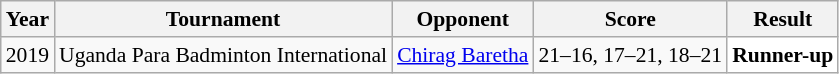<table class="sortable wikitable" style="font-size: 90%;">
<tr>
<th>Year</th>
<th>Tournament</th>
<th>Opponent</th>
<th>Score</th>
<th>Result</th>
</tr>
<tr>
<td align="center">2019</td>
<td align="left">Uganda Para Badminton International</td>
<td align="left"> <a href='#'>Chirag Baretha</a></td>
<td align="left">21–16, 17–21, 18–21</td>
<td style="text-align:left; background:white"> <strong>Runner-up</strong></td>
</tr>
</table>
